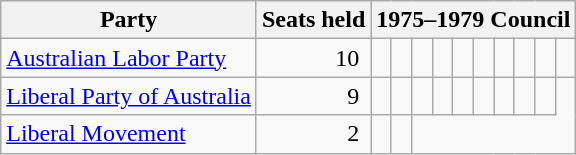<table class="wikitable">
<tr>
<th rowspan=1>Party</th>
<th colspan=1>Seats held</th>
<th rowspan=1 colspan=11>1975–1979 Council</th>
</tr>
<tr>
<td><a href='#'>Australian Labor Party</a></td>
<td align=right>10 </td>
<td> </td>
<td> </td>
<td> </td>
<td> </td>
<td> </td>
<td> </td>
<td> </td>
<td> </td>
<td> </td>
<td> </td>
</tr>
<tr>
<td><a href='#'>Liberal Party of Australia</a></td>
<td align=right>9 </td>
<td> </td>
<td> </td>
<td> </td>
<td> </td>
<td> </td>
<td> </td>
<td> </td>
<td> </td>
<td> </td>
</tr>
<tr>
<td><a href='#'>Liberal Movement</a></td>
<td align=right>2 </td>
<td> </td>
<td> </td>
</tr>
</table>
